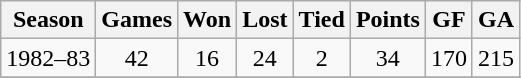<table class="wikitable" style="text-align:center">
<tr>
<th>Season</th>
<th>Games</th>
<th>Won</th>
<th>Lost</th>
<th>Tied</th>
<th>Points</th>
<th>GF</th>
<th>GA</th>
</tr>
<tr>
<td>1982–83</td>
<td>42</td>
<td>16</td>
<td>24</td>
<td>2</td>
<td>34</td>
<td>170</td>
<td>215</td>
</tr>
<tr>
</tr>
</table>
